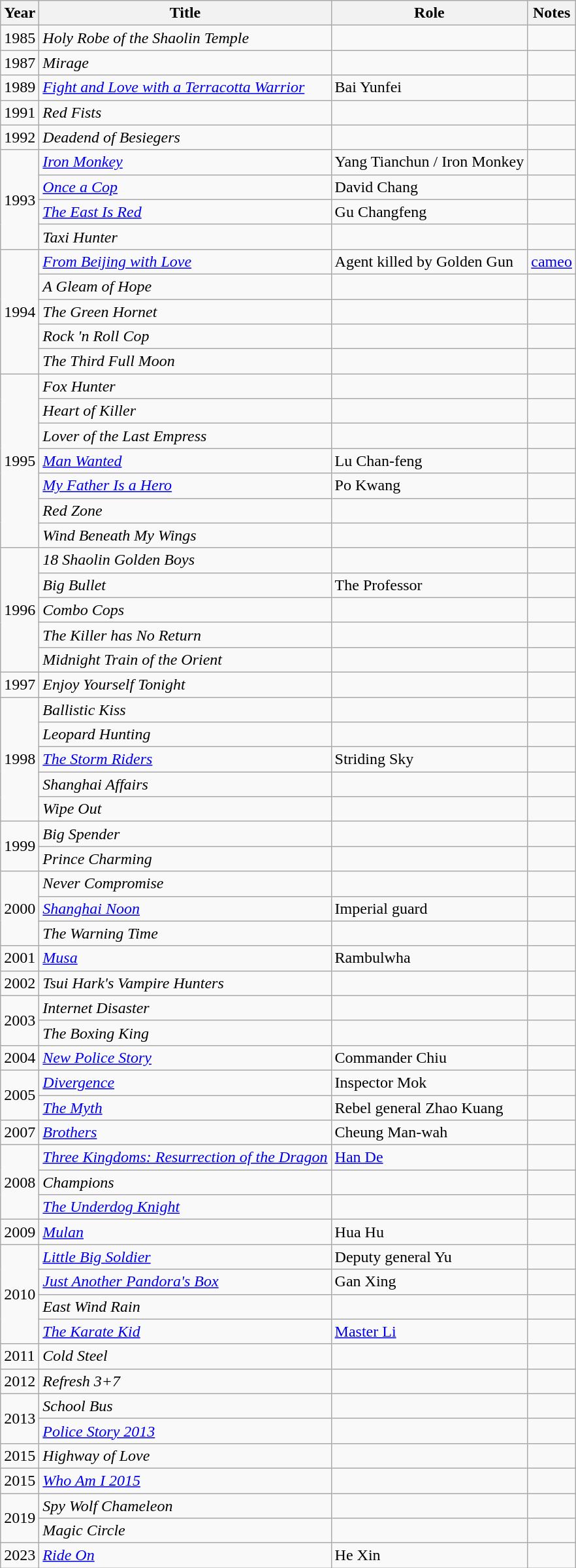<table class="wikitable sortable">
<tr>
<th>Year</th>
<th>Title</th>
<th>Role</th>
<th class="unsortable">Notes</th>
</tr>
<tr>
<td>1985</td>
<td><em>Holy Robe of the Shaolin Temple</em></td>
<td></td>
<td></td>
</tr>
<tr>
<td>1987</td>
<td><em>Mirage</em></td>
<td></td>
<td></td>
</tr>
<tr>
<td>1989</td>
<td><em><a href='#'>Fight and Love with a Terracotta Warrior</a></em></td>
<td>Bai Yunfei</td>
<td></td>
</tr>
<tr>
<td>1991</td>
<td><em>Red Fists</em></td>
<td></td>
<td></td>
</tr>
<tr>
<td>1992</td>
<td><em>Deadend of Besiegers</em></td>
<td></td>
<td></td>
</tr>
<tr>
<td rowspan="4">1993</td>
<td><em><a href='#'>Iron Monkey</a></em></td>
<td>Yang Tianchun / Iron Monkey</td>
<td></td>
</tr>
<tr>
<td><em><a href='#'>Once a Cop</a></em></td>
<td>David Chang</td>
<td></td>
</tr>
<tr>
<td><em><a href='#'>The East Is Red</a></em></td>
<td>Gu Changfeng</td>
<td></td>
</tr>
<tr>
<td><em>Taxi Hunter</em></td>
<td></td>
<td></td>
</tr>
<tr>
<td rowspan="5">1994</td>
<td><em><a href='#'>From Beijing with Love</a></em></td>
<td>Agent killed by Golden Gun</td>
<td><a href='#'>cameo</a></td>
</tr>
<tr>
<td><em>A Gleam of Hope</em></td>
<td></td>
<td></td>
</tr>
<tr>
<td><em>The Green Hornet</em></td>
<td></td>
<td></td>
</tr>
<tr>
<td><em>Rock 'n Roll Cop</em></td>
<td></td>
<td></td>
</tr>
<tr>
<td><em>The Third Full Moon</em></td>
<td></td>
<td></td>
</tr>
<tr>
<td rowspan="7">1995</td>
<td><em>Fox Hunter</em></td>
<td></td>
<td></td>
</tr>
<tr>
<td><em>Heart of Killer</em></td>
<td></td>
<td></td>
</tr>
<tr>
<td><em>Lover of the Last Empress</em></td>
<td></td>
<td></td>
</tr>
<tr>
<td><em><a href='#'>Man Wanted</a></em></td>
<td>Lu Chan-feng</td>
<td></td>
</tr>
<tr>
<td><em><a href='#'>My Father Is a Hero</a></em></td>
<td>Po Kwang</td>
<td></td>
</tr>
<tr>
<td><em>Red Zone</em></td>
<td></td>
<td></td>
</tr>
<tr>
<td><em>Wind Beneath My Wings</em></td>
<td></td>
<td></td>
</tr>
<tr>
<td rowspan="5">1996</td>
<td><em>18 Shaolin Golden Boys</em></td>
<td></td>
<td></td>
</tr>
<tr>
<td><em>Big Bullet</em></td>
<td>The Professor</td>
<td></td>
</tr>
<tr>
<td><em>Combo Cops</em></td>
<td></td>
<td></td>
</tr>
<tr>
<td><em>The Killer has No Return</em></td>
<td></td>
<td></td>
</tr>
<tr>
<td><em>Midnight Train of the Orient</em></td>
<td></td>
<td></td>
</tr>
<tr>
<td>1997</td>
<td><em>Enjoy Yourself Tonight</em></td>
<td></td>
<td></td>
</tr>
<tr>
<td rowspan="5">1998</td>
<td><em>Ballistic Kiss</em></td>
<td></td>
<td></td>
</tr>
<tr>
<td><em>Leopard Hunting</em></td>
<td></td>
<td></td>
</tr>
<tr>
<td><em><a href='#'>The Storm Riders</a></em></td>
<td>Striding Sky</td>
<td></td>
</tr>
<tr>
<td><em>Shanghai Affairs</em></td>
<td></td>
<td></td>
</tr>
<tr>
<td><em>Wipe Out</em></td>
<td></td>
<td></td>
</tr>
<tr>
<td rowspan="2">1999</td>
<td><em>Big Spender</em></td>
<td></td>
<td></td>
</tr>
<tr>
<td><em>Prince Charming</em></td>
<td></td>
<td></td>
</tr>
<tr>
<td rowspan="3">2000</td>
<td><em>Never Compromise</em></td>
<td></td>
<td></td>
</tr>
<tr>
<td><em><a href='#'>Shanghai Noon</a></em></td>
<td>Imperial guard</td>
<td></td>
</tr>
<tr>
<td><em>The Warning Time</em></td>
<td></td>
<td></td>
</tr>
<tr>
<td>2001</td>
<td><em><a href='#'>Musa</a></em></td>
<td>Rambulwha</td>
<td></td>
</tr>
<tr>
<td>2002</td>
<td><em>Tsui Hark's Vampire Hunters</em></td>
<td></td>
<td></td>
</tr>
<tr>
<td rowspan="2">2003</td>
<td><em>Internet Disaster</em></td>
<td></td>
<td></td>
</tr>
<tr>
<td><em>The Boxing King</em></td>
<td></td>
<td></td>
</tr>
<tr>
<td>2004</td>
<td><em><a href='#'>New Police Story</a></em></td>
<td>Commander Chiu</td>
<td></td>
</tr>
<tr>
<td rowspan="2">2005</td>
<td><em><a href='#'>Divergence</a></em></td>
<td>Inspector Mok</td>
<td></td>
</tr>
<tr>
<td><em><a href='#'>The Myth</a></em></td>
<td>Rebel general Zhao Kuang</td>
<td></td>
</tr>
<tr>
<td>2007</td>
<td><em><a href='#'>Brothers</a></em></td>
<td>Cheung Man-wah</td>
<td></td>
</tr>
<tr>
<td rowspan="3">2008</td>
<td><em><a href='#'>Three Kingdoms: Resurrection of the Dragon</a></em></td>
<td><a href='#'>Han De</a></td>
<td></td>
</tr>
<tr>
<td><em>Champions</em></td>
<td></td>
<td></td>
</tr>
<tr>
<td><em><a href='#'>The Underdog Knight</a></em></td>
<td></td>
<td></td>
</tr>
<tr>
<td>2009</td>
<td><em><a href='#'>Mulan</a></em></td>
<td>Hua Hu</td>
<td></td>
</tr>
<tr>
<td rowspan="4">2010</td>
<td><em><a href='#'>Little Big Soldier</a></em></td>
<td>Deputy general Yu</td>
<td></td>
</tr>
<tr>
<td><em><a href='#'>Just Another Pandora's Box</a></em></td>
<td>Gan Xing</td>
<td></td>
</tr>
<tr>
<td><em>East Wind Rain</em></td>
<td></td>
<td></td>
</tr>
<tr>
<td><em><a href='#'>The Karate Kid</a></em></td>
<td><a href='#'>Master Li</a></td>
<td></td>
</tr>
<tr>
<td>2011</td>
<td><em>Cold Steel</em></td>
<td></td>
<td></td>
</tr>
<tr>
<td>2012</td>
<td><em>Refresh 3+7</em></td>
<td></td>
<td></td>
</tr>
<tr>
<td rowspan="2">2013</td>
<td><em>School Bus</em></td>
<td></td>
<td></td>
</tr>
<tr>
<td><em><a href='#'>Police Story 2013</a></em></td>
<td></td>
<td></td>
</tr>
<tr>
<td>2015</td>
<td><em>Highway of Love</em></td>
<td></td>
<td></td>
</tr>
<tr>
<td>2015</td>
<td><em><a href='#'>Who Am I 2015</a></em></td>
<td></td>
<td></td>
</tr>
<tr>
<td rowspan="2">2019</td>
<td><em>Spy Wolf Chameleon</em></td>
<td></td>
<td></td>
</tr>
<tr>
<td><em>Magic Circle</em></td>
<td></td>
<td></td>
</tr>
<tr>
<td>2023</td>
<td><em><a href='#'>Ride On</a></em></td>
<td>He Xin</td>
<td></td>
</tr>
</table>
